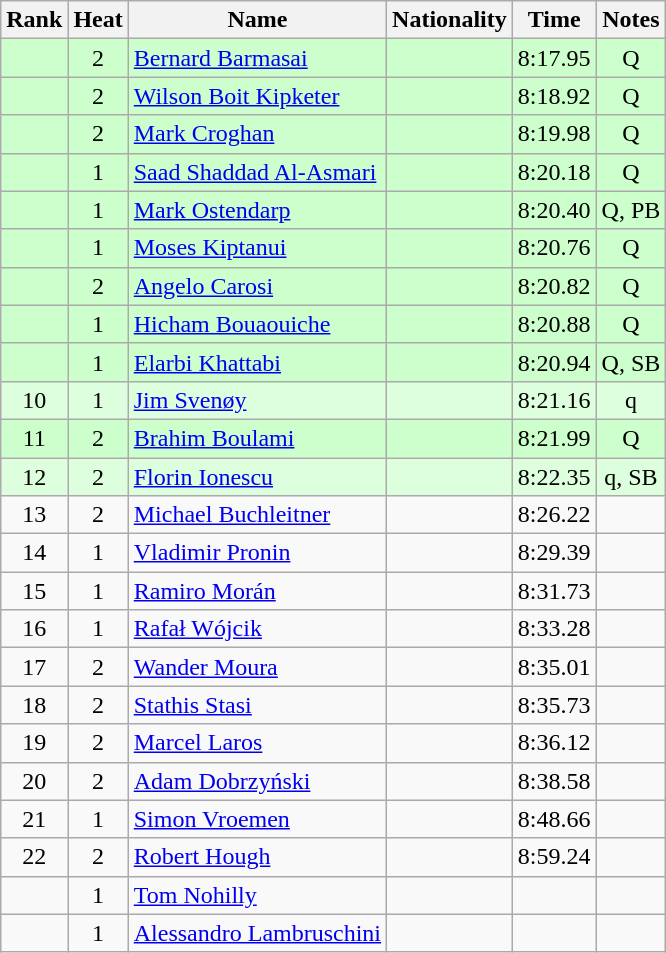<table class="wikitable sortable" style="text-align:center">
<tr>
<th>Rank</th>
<th>Heat</th>
<th>Name</th>
<th>Nationality</th>
<th>Time</th>
<th>Notes</th>
</tr>
<tr bgcolor=ccffcc>
<td></td>
<td>2</td>
<td align=left><a href='#'>Bernard Barmasai</a></td>
<td align=left></td>
<td>8:17.95</td>
<td>Q</td>
</tr>
<tr bgcolor=ccffcc>
<td></td>
<td>2</td>
<td align=left><a href='#'>Wilson Boit Kipketer</a></td>
<td align=left></td>
<td>8:18.92</td>
<td>Q</td>
</tr>
<tr bgcolor=ccffcc>
<td></td>
<td>2</td>
<td align=left><a href='#'>Mark Croghan</a></td>
<td align=left></td>
<td>8:19.98</td>
<td>Q</td>
</tr>
<tr bgcolor=ccffcc>
<td></td>
<td>1</td>
<td align=left><a href='#'>Saad Shaddad Al-Asmari</a></td>
<td align=left></td>
<td>8:20.18</td>
<td>Q</td>
</tr>
<tr bgcolor=ccffcc>
<td></td>
<td>1</td>
<td align=left><a href='#'>Mark Ostendarp</a></td>
<td align=left></td>
<td>8:20.40</td>
<td>Q, PB</td>
</tr>
<tr bgcolor=ccffcc>
<td></td>
<td>1</td>
<td align=left><a href='#'>Moses Kiptanui</a></td>
<td align=left></td>
<td>8:20.76</td>
<td>Q</td>
</tr>
<tr bgcolor=ccffcc>
<td></td>
<td>2</td>
<td align=left><a href='#'>Angelo Carosi</a></td>
<td align=left></td>
<td>8:20.82</td>
<td>Q</td>
</tr>
<tr bgcolor=ccffcc>
<td></td>
<td>1</td>
<td align=left><a href='#'>Hicham Bouaouiche</a></td>
<td align=left></td>
<td>8:20.88</td>
<td>Q</td>
</tr>
<tr bgcolor=ccffcc>
<td></td>
<td>1</td>
<td align=left><a href='#'>Elarbi Khattabi</a></td>
<td align=left></td>
<td>8:20.94</td>
<td>Q, SB</td>
</tr>
<tr bgcolor=ddffdd>
<td>10</td>
<td>1</td>
<td align=left><a href='#'>Jim Svenøy</a></td>
<td align=left></td>
<td>8:21.16</td>
<td>q</td>
</tr>
<tr bgcolor=ccffcc>
<td>11</td>
<td>2</td>
<td align=left><a href='#'>Brahim Boulami</a></td>
<td align=left></td>
<td>8:21.99</td>
<td>Q</td>
</tr>
<tr bgcolor=ddffdd>
<td>12</td>
<td>2</td>
<td align=left><a href='#'>Florin Ionescu</a></td>
<td align=left></td>
<td>8:22.35</td>
<td>q, SB</td>
</tr>
<tr>
<td>13</td>
<td>2</td>
<td align=left><a href='#'>Michael Buchleitner</a></td>
<td align=left></td>
<td>8:26.22</td>
<td></td>
</tr>
<tr>
<td>14</td>
<td>1</td>
<td align=left><a href='#'>Vladimir Pronin</a></td>
<td align=left></td>
<td>8:29.39</td>
<td></td>
</tr>
<tr>
<td>15</td>
<td>1</td>
<td align=left><a href='#'>Ramiro Morán</a></td>
<td align=left></td>
<td>8:31.73</td>
<td></td>
</tr>
<tr>
<td>16</td>
<td>1</td>
<td align=left><a href='#'>Rafał Wójcik</a></td>
<td align=left></td>
<td>8:33.28</td>
<td></td>
</tr>
<tr>
<td>17</td>
<td>2</td>
<td align=left><a href='#'>Wander Moura</a></td>
<td align=left></td>
<td>8:35.01</td>
<td></td>
</tr>
<tr>
<td>18</td>
<td>2</td>
<td align=left><a href='#'>Stathis Stasi</a></td>
<td align=left></td>
<td>8:35.73</td>
<td></td>
</tr>
<tr>
<td>19</td>
<td>2</td>
<td align=left><a href='#'>Marcel Laros</a></td>
<td align=left></td>
<td>8:36.12</td>
<td></td>
</tr>
<tr>
<td>20</td>
<td>2</td>
<td align=left><a href='#'>Adam Dobrzyński</a></td>
<td align=left></td>
<td>8:38.58</td>
<td></td>
</tr>
<tr>
<td>21</td>
<td>1</td>
<td align=left><a href='#'>Simon Vroemen</a></td>
<td align=left></td>
<td>8:48.66</td>
<td></td>
</tr>
<tr>
<td>22</td>
<td>2</td>
<td align=left><a href='#'>Robert Hough</a></td>
<td align=left></td>
<td>8:59.24</td>
<td></td>
</tr>
<tr>
<td></td>
<td>1</td>
<td align=left><a href='#'>Tom Nohilly</a></td>
<td align=left></td>
<td></td>
<td></td>
</tr>
<tr>
<td></td>
<td>1</td>
<td align=left><a href='#'>Alessandro Lambruschini</a></td>
<td align=left></td>
<td></td>
<td></td>
</tr>
</table>
